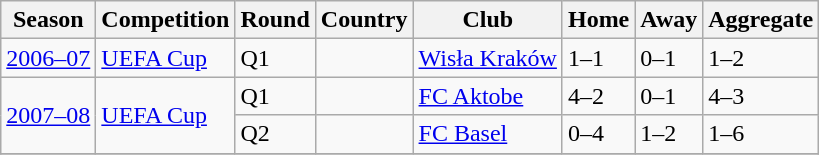<table class="wikitable">
<tr>
<th>Season</th>
<th>Competition</th>
<th>Round</th>
<th>Country</th>
<th>Club</th>
<th>Home</th>
<th>Away</th>
<th>Aggregate</th>
</tr>
<tr>
<td><a href='#'>2006–07</a></td>
<td><a href='#'>UEFA Cup</a></td>
<td>Q1</td>
<td></td>
<td><a href='#'>Wisła Kraków</a></td>
<td>1–1</td>
<td>0–1</td>
<td>1–2</td>
</tr>
<tr>
<td rowspan="2"><a href='#'>2007–08</a></td>
<td rowspan="2"><a href='#'>UEFA Cup</a></td>
<td>Q1</td>
<td></td>
<td><a href='#'>FC Aktobe</a></td>
<td>4–2</td>
<td>0–1</td>
<td>4–3</td>
</tr>
<tr>
<td>Q2</td>
<td></td>
<td><a href='#'>FC Basel</a></td>
<td>0–4</td>
<td>1–2</td>
<td>1–6</td>
</tr>
<tr>
</tr>
</table>
